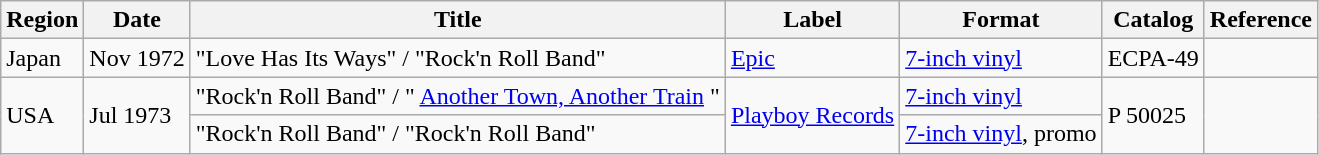<table class="wikitable">
<tr>
<th>Region</th>
<th>Date</th>
<th>Title</th>
<th>Label</th>
<th>Format</th>
<th>Catalog</th>
<th>Reference</th>
</tr>
<tr>
<td>Japan</td>
<td>Nov 1972</td>
<td>"Love Has Its Ways" / "Rock'n Roll Band"</td>
<td><a href='#'>Epic</a></td>
<td><a href='#'>7-inch vinyl</a></td>
<td>ECPA-49</td>
<td></td>
</tr>
<tr>
<td rowspan="2">USA</td>
<td rowspan="2">Jul 1973</td>
<td>"Rock'n Roll Band" / " <a href='#'>Another Town, Another Train</a> "</td>
<td rowspan="2"><a href='#'>Playboy Records</a></td>
<td><a href='#'>7-inch vinyl</a></td>
<td rowspan="2">P 50025</td>
<td rowspan="2"></td>
</tr>
<tr>
<td>"Rock'n Roll Band" / "Rock'n Roll Band"</td>
<td><a href='#'>7-inch vinyl</a>, promo</td>
</tr>
</table>
